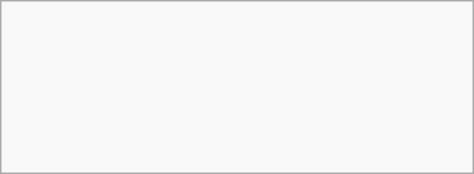<table class="wikitable" width=25%>
<tr>
<td><br><br>
<br>
<br>
<br>
<br>
</td>
</tr>
</table>
